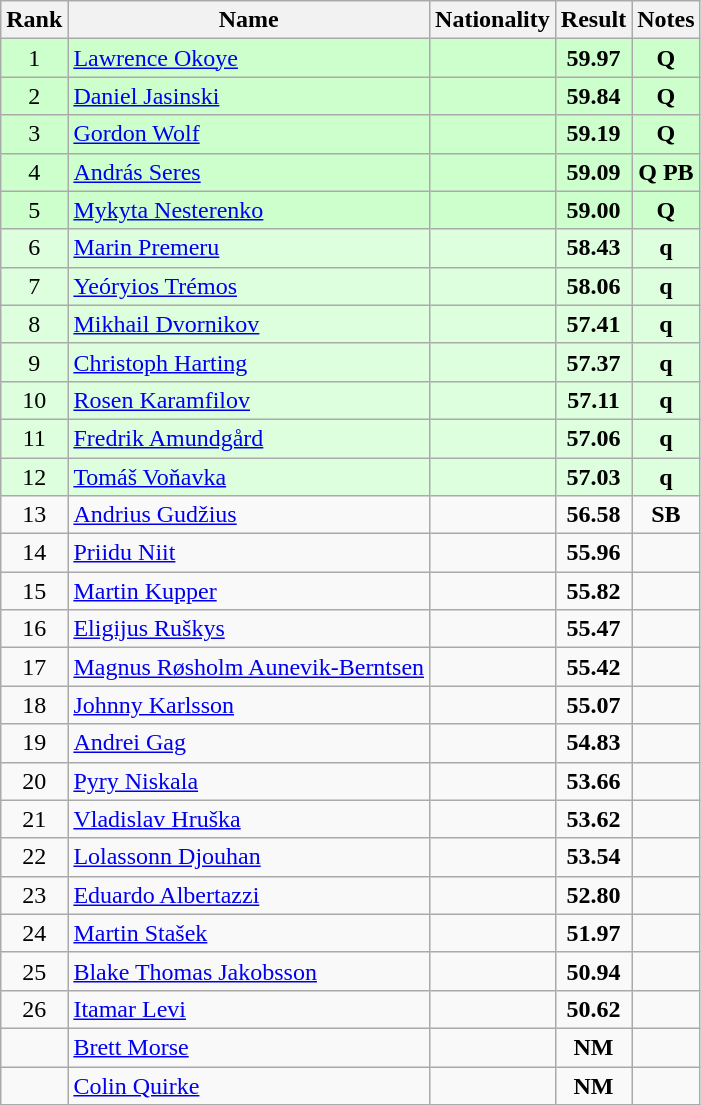<table class="wikitable sortable" style="text-align:center">
<tr>
<th>Rank</th>
<th>Name</th>
<th>Nationality</th>
<th>Result</th>
<th>Notes</th>
</tr>
<tr bgcolor=ccffcc>
<td>1</td>
<td align=left><a href='#'>Lawrence Okoye</a></td>
<td align=left></td>
<td><strong>59.97</strong></td>
<td><strong>Q</strong></td>
</tr>
<tr bgcolor=ccffcc>
<td>2</td>
<td align=left><a href='#'>Daniel Jasinski</a></td>
<td align=left></td>
<td><strong>59.84</strong></td>
<td><strong>Q</strong></td>
</tr>
<tr bgcolor=ccffcc>
<td>3</td>
<td align=left><a href='#'>Gordon Wolf</a></td>
<td align=left></td>
<td><strong>59.19</strong></td>
<td><strong>Q</strong></td>
</tr>
<tr bgcolor=ccffcc>
<td>4</td>
<td align=left><a href='#'>András Seres</a></td>
<td align=left></td>
<td><strong>59.09</strong></td>
<td><strong>Q PB</strong></td>
</tr>
<tr bgcolor=ccffcc>
<td>5</td>
<td align=left><a href='#'>Mykyta Nesterenko</a></td>
<td align=left></td>
<td><strong>59.00</strong></td>
<td><strong>Q</strong></td>
</tr>
<tr bgcolor=ddffdd>
<td>6</td>
<td align=left><a href='#'>Marin Premeru</a></td>
<td align=left></td>
<td><strong>58.43</strong></td>
<td><strong>q</strong></td>
</tr>
<tr bgcolor=ddffdd>
<td>7</td>
<td align=left><a href='#'>Yeóryios Trémos</a></td>
<td align=left></td>
<td><strong>58.06</strong></td>
<td><strong>q</strong></td>
</tr>
<tr bgcolor=ddffdd>
<td>8</td>
<td align=left><a href='#'>Mikhail Dvornikov</a></td>
<td align=left></td>
<td><strong>57.41</strong></td>
<td><strong>q</strong></td>
</tr>
<tr bgcolor=ddffdd>
<td>9</td>
<td align=left><a href='#'>Christoph Harting</a></td>
<td align=left></td>
<td><strong>57.37</strong></td>
<td><strong>q</strong></td>
</tr>
<tr bgcolor=ddffdd>
<td>10</td>
<td align=left><a href='#'>Rosen Karamfilov</a></td>
<td align=left></td>
<td><strong>57.11</strong></td>
<td><strong>q</strong></td>
</tr>
<tr bgcolor=ddffdd>
<td>11</td>
<td align=left><a href='#'>Fredrik Amundgård</a></td>
<td align=left></td>
<td><strong>57.06</strong></td>
<td><strong>q</strong></td>
</tr>
<tr bgcolor=ddffdd>
<td>12</td>
<td align=left><a href='#'>Tomáš Voňavka</a></td>
<td align=left></td>
<td><strong>57.03</strong></td>
<td><strong>q</strong></td>
</tr>
<tr>
<td>13</td>
<td align=left><a href='#'>Andrius Gudžius</a></td>
<td align=left></td>
<td><strong>56.58</strong></td>
<td><strong>SB</strong></td>
</tr>
<tr>
<td>14</td>
<td align=left><a href='#'>Priidu Niit</a></td>
<td align=left></td>
<td><strong>55.96</strong></td>
<td></td>
</tr>
<tr>
<td>15</td>
<td align=left><a href='#'>Martin Kupper</a></td>
<td align=left></td>
<td><strong>55.82</strong></td>
<td></td>
</tr>
<tr>
<td>16</td>
<td align=left><a href='#'>Eligijus Ruškys</a></td>
<td align=left></td>
<td><strong>55.47</strong></td>
<td></td>
</tr>
<tr>
<td>17</td>
<td align=left><a href='#'>Magnus Røsholm Aunevik-Berntsen</a></td>
<td align=left></td>
<td><strong>55.42</strong></td>
<td></td>
</tr>
<tr>
<td>18</td>
<td align=left><a href='#'>Johnny Karlsson</a></td>
<td align=left></td>
<td><strong>55.07</strong></td>
<td></td>
</tr>
<tr>
<td>19</td>
<td align=left><a href='#'>Andrei Gag</a></td>
<td align=left></td>
<td><strong>54.83</strong></td>
<td></td>
</tr>
<tr>
<td>20</td>
<td align=left><a href='#'>Pyry Niskala</a></td>
<td align=left></td>
<td><strong>53.66</strong></td>
<td></td>
</tr>
<tr>
<td>21</td>
<td align=left><a href='#'>Vladislav Hruška</a></td>
<td align=left></td>
<td><strong>53.62</strong></td>
<td></td>
</tr>
<tr>
<td>22</td>
<td align=left><a href='#'>Lolassonn Djouhan</a></td>
<td align=left></td>
<td><strong>53.54</strong></td>
<td></td>
</tr>
<tr>
<td>23</td>
<td align=left><a href='#'>Eduardo Albertazzi</a></td>
<td align=left></td>
<td><strong>52.80</strong></td>
<td></td>
</tr>
<tr>
<td>24</td>
<td align=left><a href='#'>Martin Stašek</a></td>
<td align=left></td>
<td><strong>51.97</strong></td>
<td></td>
</tr>
<tr>
<td>25</td>
<td align=left><a href='#'>Blake Thomas Jakobsson</a></td>
<td align=left></td>
<td><strong>50.94</strong></td>
<td></td>
</tr>
<tr>
<td>26</td>
<td align=left><a href='#'>Itamar Levi</a></td>
<td align=left></td>
<td><strong>50.62</strong></td>
<td></td>
</tr>
<tr>
<td></td>
<td align=left><a href='#'>Brett Morse</a></td>
<td align=left></td>
<td><strong>NM</strong></td>
<td></td>
</tr>
<tr>
<td></td>
<td align=left><a href='#'>Colin Quirke</a></td>
<td align=left></td>
<td><strong>NM</strong></td>
<td></td>
</tr>
</table>
